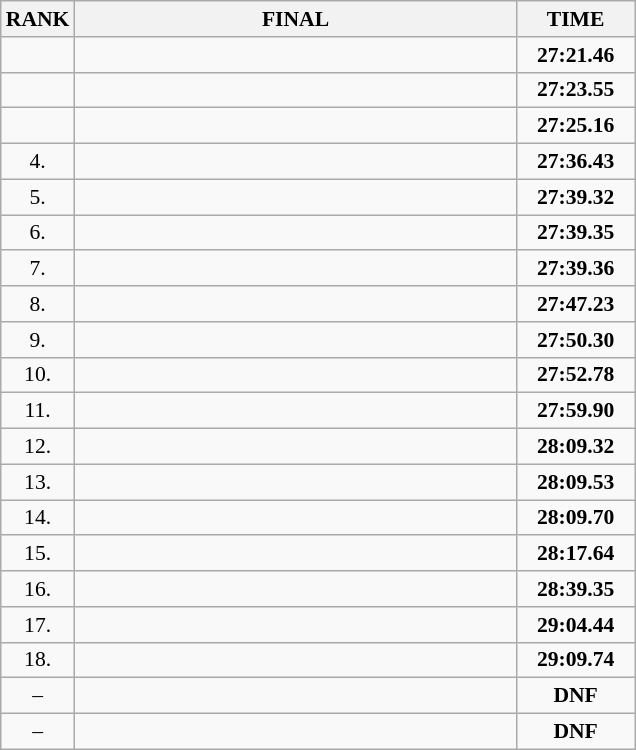<table class="wikitable" style="border-collapse: collapse; font-size: 90%;">
<tr>
<th>RANK</th>
<th style="width: 20em">FINAL</th>
<th style="width: 5em">TIME</th>
</tr>
<tr>
<td align="center"></td>
<td></td>
<td align="center"><strong>27:21.46</strong></td>
</tr>
<tr>
<td align="center"></td>
<td></td>
<td align="center"><strong>27:23.55</strong></td>
</tr>
<tr>
<td align="center"></td>
<td></td>
<td align="center"><strong>27:25.16</strong></td>
</tr>
<tr>
<td align="center">4.</td>
<td></td>
<td align="center"><strong>27:36.43</strong></td>
</tr>
<tr>
<td align="center">5.</td>
<td></td>
<td align="center"><strong>27:39.32</strong></td>
</tr>
<tr>
<td align="center">6.</td>
<td></td>
<td align="center"><strong>27:39.35</strong></td>
</tr>
<tr>
<td align="center">7.</td>
<td></td>
<td align="center"><strong>27:39.36</strong></td>
</tr>
<tr>
<td align="center">8.</td>
<td></td>
<td align="center"><strong>27:47.23</strong></td>
</tr>
<tr>
<td align="center">9.</td>
<td></td>
<td align="center"><strong>27:50.30</strong></td>
</tr>
<tr>
<td align="center">10.</td>
<td></td>
<td align="center"><strong>27:52.78</strong></td>
</tr>
<tr>
<td align="center">11.</td>
<td></td>
<td align="center"><strong>27:59.90</strong></td>
</tr>
<tr>
<td align="center">12.</td>
<td></td>
<td align="center"><strong>28:09.32</strong></td>
</tr>
<tr>
<td align="center">13.</td>
<td></td>
<td align="center"><strong>28:09.53</strong></td>
</tr>
<tr>
<td align="center">14.</td>
<td></td>
<td align="center"><strong>28:09.70</strong></td>
</tr>
<tr>
<td align="center">15.</td>
<td></td>
<td align="center"><strong>28:17.64</strong></td>
</tr>
<tr>
<td align="center">16.</td>
<td></td>
<td align="center"><strong>28:39.35</strong></td>
</tr>
<tr>
<td align="center">17.</td>
<td></td>
<td align="center"><strong>29:04.44</strong></td>
</tr>
<tr>
<td align="center">18.</td>
<td></td>
<td align="center"><strong>29:09.74</strong></td>
</tr>
<tr>
<td align="center">–</td>
<td></td>
<td align="center"><strong>DNF</strong></td>
</tr>
<tr>
<td align="center">–</td>
<td></td>
<td align="center"><strong>DNF</strong></td>
</tr>
</table>
